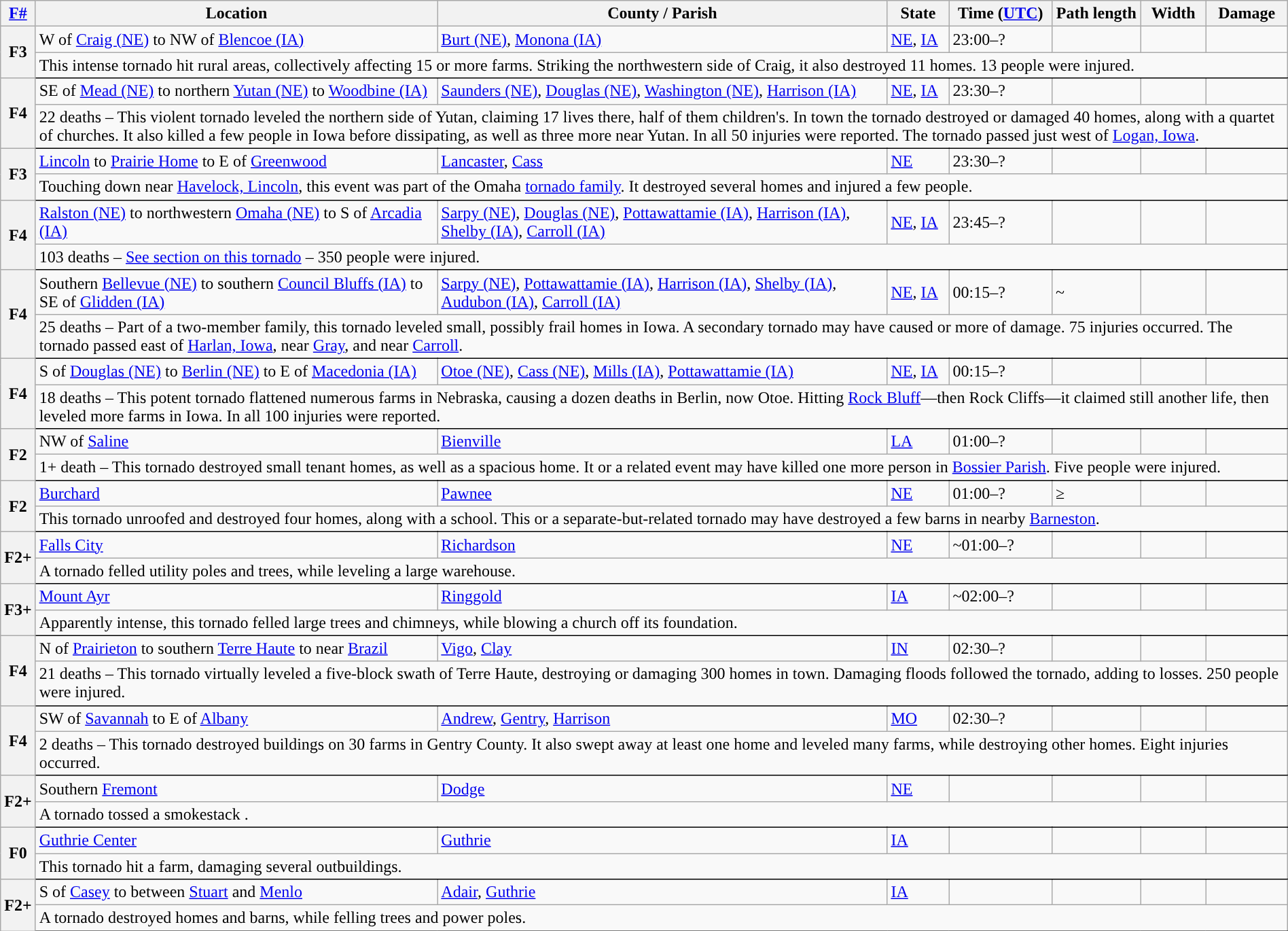<table class="wikitable sortable" style="width:100%;">
<tr>
<th scope="col"  style="width:2%; text-align:center;"><a href='#'>F#</a></th>
<th scope="col" text-align:center;" class="unsortable">Location</th>
<th scope="col" text-align:center;" class="unsortable">County / Parish</th>
<th scope="col" text-align:center;">State</th>
<th scope="col" text-align:center;">Time (<a href='#'>UTC</a>)</th>
<th scope="col" text-align:center;">Path length</th>
<th scope="col" text-align:center;">Width</th>
<th scope="col" text-align:center;">Damage</th>
</tr>
<tr>
<th scope="row" rowspan="2" style="background-color:#">F3</th>
<td>W of <a href='#'>Craig (NE)</a> to NW of <a href='#'>Blencoe (IA)</a></td>
<td><a href='#'>Burt (NE)</a>, <a href='#'>Monona (IA)</a></td>
<td><a href='#'>NE</a>, <a href='#'>IA</a></td>
<td>23:00–?</td>
<td></td>
<td></td>
<td></td>
</tr>
<tr class="expand-child">
<td colspan="9" style=" border-bottom: 1px solid black;">This intense tornado hit rural areas, collectively affecting 15 or more farms. Striking the northwestern side of Craig, it also destroyed 11 homes. 13 people were injured.</td>
</tr>
<tr>
<th scope="row" rowspan="2" style="background-color:#">F4</th>
<td>SE of <a href='#'>Mead (NE)</a> to northern <a href='#'>Yutan (NE)</a> to <a href='#'>Woodbine (IA)</a></td>
<td><a href='#'>Saunders (NE)</a>, <a href='#'>Douglas (NE)</a>, <a href='#'>Washington (NE)</a>, <a href='#'>Harrison (IA)</a></td>
<td><a href='#'>NE</a>, <a href='#'>IA</a></td>
<td>23:30–?</td>
<td></td>
<td></td>
<td></td>
</tr>
<tr class="expand-child">
<td colspan="9" style=" border-bottom: 1px solid black;">22 deaths – This violent tornado leveled the northern side of Yutan, claiming 17 lives there, half of them children's. In town the tornado destroyed or damaged 40 homes, along with a quartet of churches. It also killed a few people in Iowa before dissipating, as well as three more near Yutan. In all 50 injuries were reported. The tornado passed just west of <a href='#'>Logan, Iowa</a>.</td>
</tr>
<tr>
<th scope="row" rowspan="2" style="background-color:#">F3</th>
<td><a href='#'>Lincoln</a> to <a href='#'>Prairie Home</a> to E of <a href='#'>Greenwood</a></td>
<td><a href='#'>Lancaster</a>, <a href='#'>Cass</a></td>
<td><a href='#'>NE</a></td>
<td>23:30–?</td>
<td></td>
<td></td>
<td></td>
</tr>
<tr class="expand-child">
<td colspan="9" style=" border-bottom: 1px solid black;">Touching down near <a href='#'>Havelock, Lincoln</a>, this event was part of the Omaha <a href='#'>tornado family</a>. It destroyed several homes and injured a few people.</td>
</tr>
<tr>
<th scope="row" rowspan="2" style="background-color:#">F4</th>
<td><a href='#'>Ralston (NE)</a> to northwestern <a href='#'>Omaha (NE)</a> to S of <a href='#'>Arcadia (IA)</a></td>
<td><a href='#'>Sarpy (NE)</a>, <a href='#'>Douglas (NE)</a>, <a href='#'>Pottawattamie (IA)</a>, <a href='#'>Harrison (IA)</a>, <a href='#'>Shelby (IA)</a>, <a href='#'>Carroll (IA)</a></td>
<td><a href='#'>NE</a>, <a href='#'>IA</a></td>
<td>23:45–?</td>
<td></td>
<td></td>
<td></td>
</tr>
<tr class="expand-child">
<td colspan="9" style=" border-bottom: 1px solid black;">103 deaths – <a href='#'>See section on this tornado</a> – 350 people were injured.</td>
</tr>
<tr>
<th scope="row" rowspan="2" style="background-color:#">F4</th>
<td>Southern <a href='#'>Bellevue (NE)</a> to southern <a href='#'>Council Bluffs (IA)</a> to SE of <a href='#'>Glidden (IA)</a></td>
<td><a href='#'>Sarpy (NE)</a>, <a href='#'>Pottawattamie (IA)</a>, <a href='#'>Harrison (IA)</a>, <a href='#'>Shelby (IA)</a>, <a href='#'>Audubon (IA)</a>, <a href='#'>Carroll (IA)</a></td>
<td><a href='#'>NE</a>, <a href='#'>IA</a></td>
<td>00:15–?</td>
<td>~</td>
<td></td>
<td></td>
</tr>
<tr class="expand-child">
<td colspan="9" style=" border-bottom: 1px solid black;">25 deaths – Part of a two-member family, this tornado leveled small, possibly frail homes in Iowa. A secondary tornado may have caused  or more of damage. 75 injuries occurred. The tornado passed east of <a href='#'>Harlan, Iowa</a>, near <a href='#'>Gray</a>, and near <a href='#'>Carroll</a>.</td>
</tr>
<tr>
<th scope="row" rowspan="2" style="background-color:#">F4</th>
<td>S of <a href='#'>Douglas (NE)</a> to <a href='#'>Berlin (NE)</a> to E of <a href='#'>Macedonia (IA)</a></td>
<td><a href='#'>Otoe (NE)</a>, <a href='#'>Cass (NE)</a>, <a href='#'>Mills (IA)</a>, <a href='#'>Pottawattamie (IA)</a></td>
<td><a href='#'>NE</a>, <a href='#'>IA</a></td>
<td>00:15–?</td>
<td></td>
<td></td>
<td></td>
</tr>
<tr class="expand-child">
<td colspan="9" style=" border-bottom: 1px solid black;">18 deaths – This potent tornado flattened numerous farms in Nebraska, causing a dozen deaths in Berlin, now Otoe. Hitting <a href='#'>Rock Bluff</a>—then Rock Cliffs—it claimed still another life, then leveled more farms in Iowa. In all 100 injuries were reported.</td>
</tr>
<tr>
<th scope="row" rowspan="2" style="background-color:#">F2</th>
<td>NW of <a href='#'>Saline</a></td>
<td><a href='#'>Bienville</a></td>
<td><a href='#'>LA</a></td>
<td>01:00–?</td>
<td></td>
<td></td>
<td></td>
</tr>
<tr class="expand-child">
<td colspan="9" style=" border-bottom: 1px solid black;">1+ death – This tornado destroyed small tenant homes, as well as a spacious home. It or a related event may have killed one more person in <a href='#'>Bossier Parish</a>. Five people were injured.</td>
</tr>
<tr>
<th scope="row" rowspan="2" style="background-color:#">F2</th>
<td><a href='#'>Burchard</a></td>
<td><a href='#'>Pawnee</a></td>
<td><a href='#'>NE</a></td>
<td>01:00–?</td>
<td>≥</td>
<td></td>
<td></td>
</tr>
<tr class="expand-child">
<td colspan="9" style=" border-bottom: 1px solid black;">This tornado unroofed and destroyed four homes, along with a school. This or a separate-but-related tornado may have destroyed a few barns in nearby <a href='#'>Barneston</a>.</td>
</tr>
<tr>
<th scope="row" rowspan="2" style="background-color:#">F2+</th>
<td><a href='#'>Falls City</a></td>
<td><a href='#'>Richardson</a></td>
<td><a href='#'>NE</a></td>
<td>~01:00–?</td>
<td></td>
<td></td>
<td></td>
</tr>
<tr class="expand-child">
<td colspan="9" style=" border-bottom: 1px solid black;">A tornado felled utility poles and trees, while leveling a large warehouse.</td>
</tr>
<tr>
<th scope="row" rowspan="2" style="background-color:#">F3+</th>
<td><a href='#'>Mount Ayr</a></td>
<td><a href='#'>Ringgold</a></td>
<td><a href='#'>IA</a></td>
<td>~02:00–?</td>
<td></td>
<td></td>
<td></td>
</tr>
<tr class="expand-child">
<td colspan="9" style=" border-bottom: 1px solid black;">Apparently intense, this tornado felled large trees and chimneys, while blowing a church  off its foundation.</td>
</tr>
<tr>
<th scope="row" rowspan="2" style="background-color:#">F4</th>
<td>N of <a href='#'>Prairieton</a> to southern <a href='#'>Terre Haute</a> to near <a href='#'>Brazil</a></td>
<td><a href='#'>Vigo</a>, <a href='#'>Clay</a></td>
<td><a href='#'>IN</a></td>
<td>02:30–?</td>
<td></td>
<td></td>
<td></td>
</tr>
<tr class="expand-child">
<td colspan="9" style=" border-bottom: 1px solid black;">21 deaths – This tornado virtually leveled a five-block swath of Terre Haute, destroying or damaging 300 homes in town. Damaging floods followed the tornado, adding to losses. 250 people were injured.</td>
</tr>
<tr>
<th scope="row" rowspan="2" style="background-color:#">F4</th>
<td>SW of <a href='#'>Savannah</a> to E of <a href='#'>Albany</a></td>
<td><a href='#'>Andrew</a>, <a href='#'>Gentry</a>, <a href='#'>Harrison</a></td>
<td><a href='#'>MO</a></td>
<td>02:30–?</td>
<td></td>
<td></td>
<td></td>
</tr>
<tr class="expand-child">
<td colspan="9" style=" border-bottom: 1px solid black;">2 deaths – This tornado destroyed buildings on 30 farms in Gentry County. It also swept away at least one home and leveled many farms, while destroying other homes. Eight injuries occurred.</td>
</tr>
<tr>
<th scope="row" rowspan="2" style="background-color:#">F2+</th>
<td>Southern <a href='#'>Fremont</a></td>
<td><a href='#'>Dodge</a></td>
<td><a href='#'>NE</a></td>
<td></td>
<td></td>
<td></td>
<td></td>
</tr>
<tr class="expand-child">
<td colspan="9" style=" border-bottom: 1px solid black;">A tornado tossed a  smokestack .</td>
</tr>
<tr>
<th scope="row" rowspan="2" style="background-color:#">F0</th>
<td><a href='#'>Guthrie Center</a></td>
<td><a href='#'>Guthrie</a></td>
<td><a href='#'>IA</a></td>
<td></td>
<td></td>
<td></td>
<td></td>
</tr>
<tr class="expand-child">
<td colspan="9" style=" border-bottom: 1px solid black;">This tornado hit a farm, damaging several outbuildings.</td>
</tr>
<tr>
<th scope="row" rowspan="2" style="background-color:#">F2+</th>
<td>S of <a href='#'>Casey</a> to between <a href='#'>Stuart</a> and <a href='#'>Menlo</a></td>
<td><a href='#'>Adair</a>, <a href='#'>Guthrie</a></td>
<td><a href='#'>IA</a></td>
<td></td>
<td></td>
<td></td>
<td></td>
</tr>
<tr class="expand-child">
<td colspan="9" style=" border-bottom: 1px solid black;">A tornado destroyed homes and barns, while felling trees and power poles.</td>
</tr>
</table>
